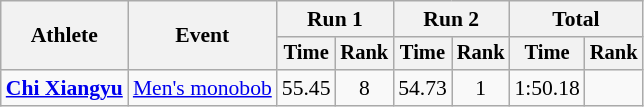<table class="wikitable" style="font-size:90%">
<tr>
<th rowspan="2">Athlete</th>
<th rowspan="2">Event</th>
<th colspan="2">Run 1</th>
<th colspan="2">Run 2</th>
<th colspan="2">Total</th>
</tr>
<tr style="font-size:95%">
<th>Time</th>
<th>Rank</th>
<th>Time</th>
<th>Rank</th>
<th>Time</th>
<th>Rank</th>
</tr>
<tr align=center>
<td align=left><strong><a href='#'>Chi Xiangyu</a></strong></td>
<td align=left><a href='#'>Men's monobob</a></td>
<td>55.45</td>
<td>8</td>
<td>54.73</td>
<td>1</td>
<td>1:50.18</td>
<td></td>
</tr>
</table>
